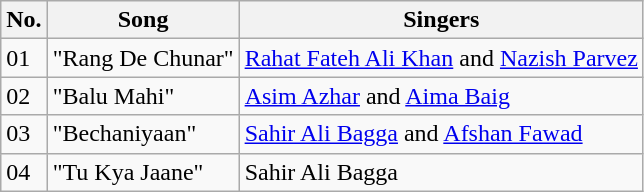<table class="wikitable">
<tr>
<th>No.</th>
<th>Song</th>
<th>Singers</th>
</tr>
<tr>
<td>01</td>
<td>"Rang De Chunar"</td>
<td><a href='#'>Rahat Fateh Ali Khan</a> and <a href='#'>Nazish Parvez</a></td>
</tr>
<tr>
<td>02</td>
<td>"Balu Mahi"</td>
<td><a href='#'>Asim Azhar</a> and <a href='#'>Aima Baig</a></td>
</tr>
<tr>
<td>03</td>
<td>"Bechaniyaan"</td>
<td><a href='#'>Sahir Ali Bagga</a> and <a href='#'>Afshan Fawad</a></td>
</tr>
<tr>
<td>04</td>
<td>"Tu Kya Jaane"</td>
<td>Sahir Ali Bagga</td>
</tr>
</table>
